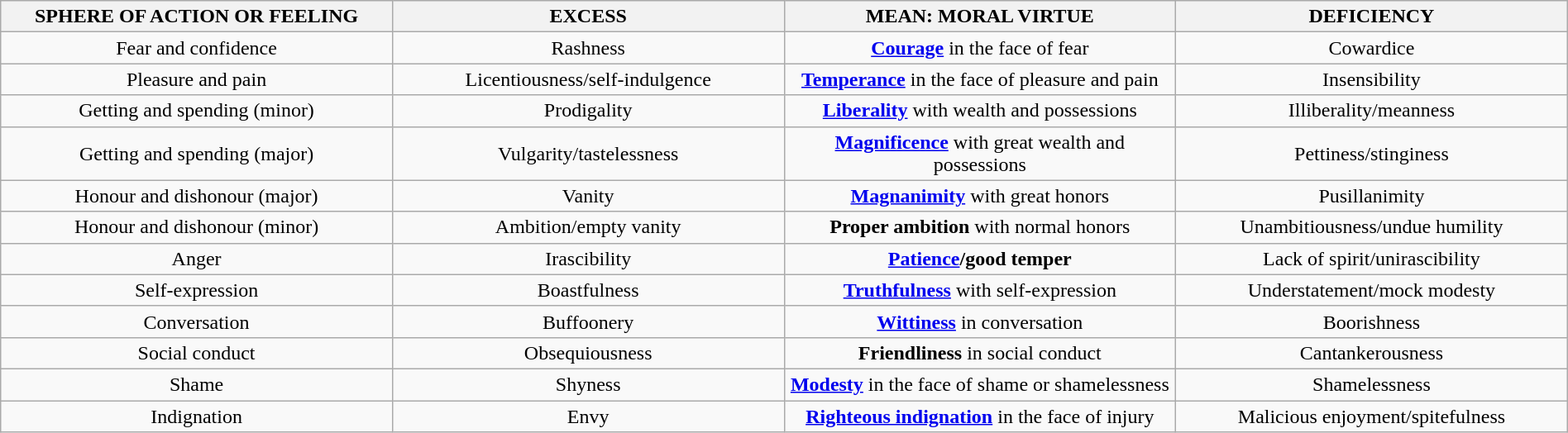<table class="wikitable" width="100%" border="0" cellspacing="3">
<tr>
<th width="24%" bgcolor="#E8EAFF"><strong>SPHERE OF ACTION OR FEELING</strong></th>
<th width="24%" bgcolor="#E8EAFF"><strong>EXCESS</strong></th>
<th width="24%" bgcolor="#E8EAFF"><strong>MEAN: MORAL VIRTUE</strong></th>
<th width="24%" bgcolor="#E8EAFF"><strong>DEFICIENCY</strong></th>
</tr>
<tr>
<td align="center">Fear and confidence</td>
<td align="center">Rashness</td>
<td align="center"><strong><a href='#'>Courage</a></strong> in the face of fear</td>
<td align="center">Cowardice</td>
</tr>
<tr>
<td align="center">Pleasure and pain</td>
<td align="center">Licentiousness/self-indulgence</td>
<td align="center"><strong><a href='#'>Temperance</a></strong> in the face of pleasure and pain</td>
<td align="center">Insensibility</td>
</tr>
<tr>
<td align="center">Getting and spending (minor)</td>
<td align="center">Prodigality</td>
<td align="center"><strong><a href='#'>Liberality</a></strong> with wealth and possessions</td>
<td align="center">Illiberality/meanness</td>
</tr>
<tr>
<td align="center">Getting and spending (major)</td>
<td align="center">Vulgarity/tastelessness</td>
<td align="center"><strong><a href='#'>Magnificence</a></strong> with great wealth and possessions</td>
<td align="center">Pettiness/stinginess</td>
</tr>
<tr>
<td align="center">Honour and dishonour (major)</td>
<td align="center">Vanity</td>
<td align="center"><strong><a href='#'>Magnanimity</a></strong> with great honors</td>
<td align="center">Pusillanimity</td>
</tr>
<tr>
<td align="center">Honour and dishonour (minor)</td>
<td align="center">Ambition/empty vanity</td>
<td align="center"><strong>Proper ambition</strong> with normal honors</td>
<td align="center">Unambitiousness/undue humility</td>
</tr>
<tr>
<td align="center">Anger</td>
<td align="center">Irascibility</td>
<td align="center"><strong><a href='#'>Patience</a>/good temper</strong></td>
<td align="center">Lack of spirit/unirascibility</td>
</tr>
<tr>
<td align="center">Self-expression</td>
<td align="center">Boastfulness</td>
<td align="center"><strong><a href='#'>Truthfulness</a></strong> with self-expression</td>
<td align="center">Understatement/mock modesty</td>
</tr>
<tr>
<td align="center">Conversation</td>
<td align="center">Buffoonery</td>
<td align="center"><strong><a href='#'>Wittiness</a></strong> in conversation</td>
<td align="center">Boorishness</td>
</tr>
<tr>
<td align="center">Social conduct</td>
<td align="center">Obsequiousness</td>
<td align="center"><strong>Friendliness</strong> in social conduct</td>
<td align="center">Cantankerousness</td>
</tr>
<tr>
<td align="center">Shame</td>
<td align="center">Shyness</td>
<td align="center"><strong><a href='#'>Modesty</a></strong> in the face of shame or shamelessness</td>
<td align="center">Shamelessness</td>
</tr>
<tr>
<td align="center">Indignation</td>
<td align="center">Envy</td>
<td align="center"><strong><a href='#'>Righteous indignation</a></strong> in the face of injury</td>
<td align="center">Malicious enjoyment/spitefulness</td>
</tr>
</table>
